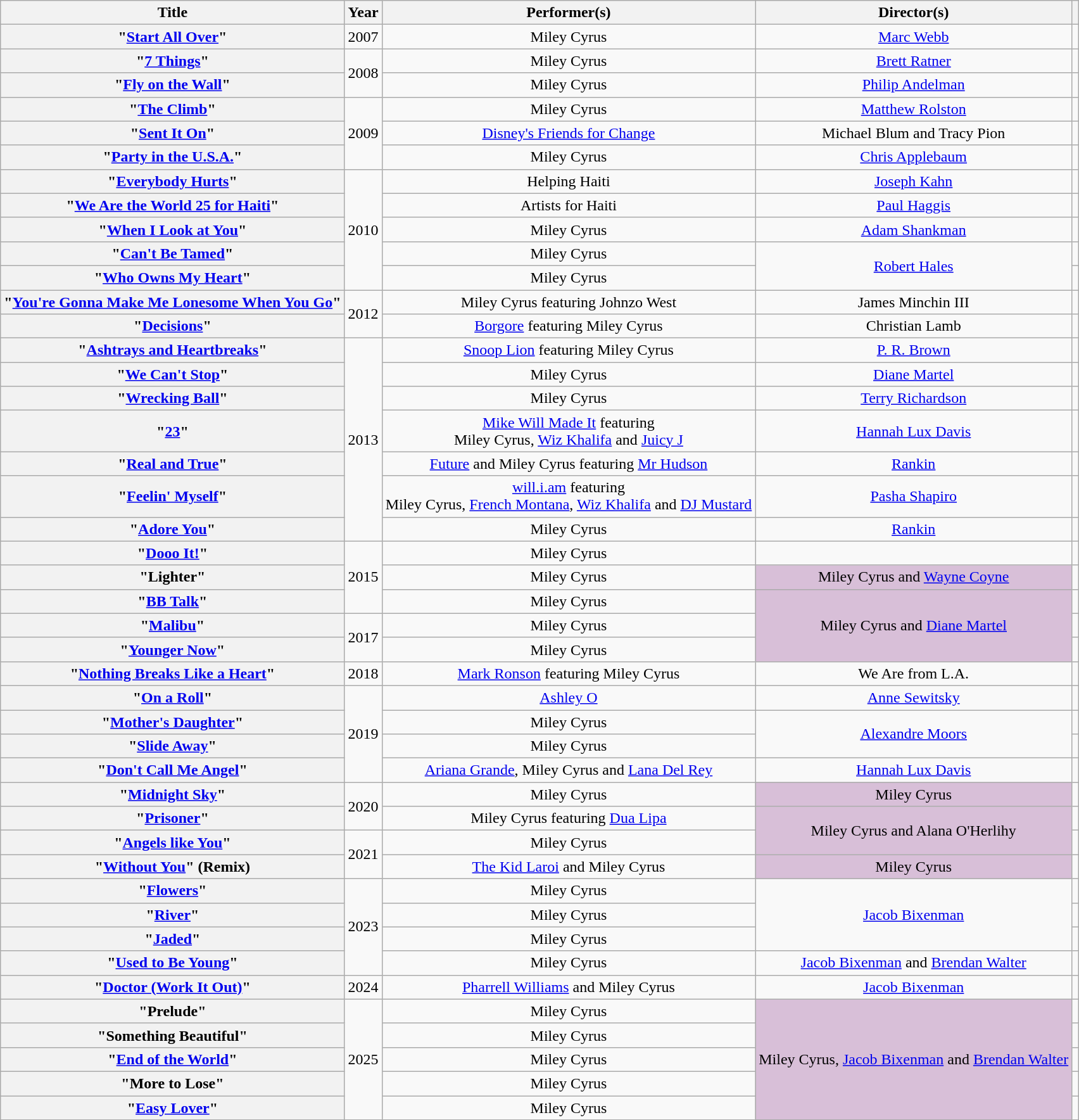<table class="wikitable sortable plainrowheaders sticky-header" style="text-align:center;">
<tr>
<th scope="col">Title</th>
<th scope="col">Year</th>
<th scope="col" class="unsortable">Performer(s)</th>
<th scope="col" class="unsortable">Director(s)</th>
<th scope="col" class="unsortable"></th>
</tr>
<tr>
<th scope="row">"<a href='#'>Start All Over</a>"</th>
<td>2007</td>
<td>Miley Cyrus</td>
<td><a href='#'>Marc Webb</a></td>
<td></td>
</tr>
<tr>
<th scope="row">"<a href='#'>7 Things</a>"</th>
<td rowspan="2">2008</td>
<td>Miley Cyrus</td>
<td><a href='#'>Brett Ratner</a></td>
<td></td>
</tr>
<tr>
<th scope="row">"<a href='#'>Fly on the Wall</a>"</th>
<td>Miley Cyrus</td>
<td><a href='#'>Philip Andelman</a></td>
<td></td>
</tr>
<tr>
<th scope="row">"<a href='#'>The Climb</a>"</th>
<td rowspan="3">2009</td>
<td>Miley Cyrus</td>
<td><a href='#'>Matthew Rolston</a></td>
<td></td>
</tr>
<tr>
<th scope="row">"<a href='#'>Sent It On</a>"</th>
<td><a href='#'>Disney's Friends for Change</a></td>
<td>Michael Blum and Tracy Pion</td>
<td></td>
</tr>
<tr>
<th scope="row">"<a href='#'>Party in the U.S.A.</a>"</th>
<td>Miley Cyrus</td>
<td><a href='#'>Chris Applebaum</a></td>
<td></td>
</tr>
<tr>
<th scope="row">"<a href='#'>Everybody Hurts</a>"</th>
<td rowspan="5">2010</td>
<td>Helping Haiti</td>
<td><a href='#'>Joseph Kahn</a></td>
<td></td>
</tr>
<tr>
<th scope="row">"<a href='#'>We Are the World 25 for Haiti</a>"</th>
<td>Artists for Haiti</td>
<td><a href='#'>Paul Haggis</a></td>
<td></td>
</tr>
<tr>
<th scope="row">"<a href='#'>When I Look at You</a>"</th>
<td>Miley Cyrus</td>
<td><a href='#'>Adam Shankman</a></td>
<td></td>
</tr>
<tr>
<th scope="row">"<a href='#'>Can't Be Tamed</a>"</th>
<td>Miley Cyrus</td>
<td rowspan="2"><a href='#'>Robert Hales</a></td>
<td></td>
</tr>
<tr>
<th scope="row">"<a href='#'>Who Owns My Heart</a>"</th>
<td>Miley Cyrus</td>
<td></td>
</tr>
<tr>
<th scope="row">"<a href='#'>You're Gonna Make Me Lonesome When You Go</a>"</th>
<td rowspan="2">2012</td>
<td>Miley Cyrus featuring Johnzo West</td>
<td>James Minchin III</td>
<td></td>
</tr>
<tr>
<th scope="row">"<a href='#'>Decisions</a>"</th>
<td><a href='#'>Borgore</a> featuring Miley Cyrus</td>
<td>Christian Lamb</td>
<td></td>
</tr>
<tr>
<th scope="row">"<a href='#'>Ashtrays and Heartbreaks</a>"</th>
<td rowspan="7">2013</td>
<td><a href='#'>Snoop Lion</a> featuring Miley Cyrus</td>
<td><a href='#'>P. R. Brown</a></td>
<td></td>
</tr>
<tr>
<th scope="row">"<a href='#'>We Can't Stop</a>"</th>
<td>Miley Cyrus</td>
<td><a href='#'>Diane Martel</a></td>
<td></td>
</tr>
<tr>
<th scope="row">"<a href='#'>Wrecking Ball</a>"</th>
<td>Miley Cyrus</td>
<td><a href='#'>Terry Richardson</a></td>
<td></td>
</tr>
<tr>
<th scope="row">"<a href='#'>23</a>"</th>
<td><a href='#'>Mike Will Made It</a> featuring<br>Miley Cyrus, <a href='#'>Wiz Khalifa</a> and <a href='#'>Juicy J</a></td>
<td><a href='#'>Hannah Lux Davis</a></td>
<td></td>
</tr>
<tr>
<th scope="row">"<a href='#'>Real and True</a>"</th>
<td><a href='#'>Future</a> and Miley Cyrus featuring <a href='#'>Mr Hudson</a></td>
<td><a href='#'>Rankin</a></td>
<td></td>
</tr>
<tr>
<th scope="row">"<a href='#'>Feelin' Myself</a>"</th>
<td><a href='#'>will.i.am</a> featuring<br>Miley Cyrus, <a href='#'>French Montana</a>, <a href='#'>Wiz Khalifa</a> and <a href='#'>DJ Mustard</a></td>
<td><a href='#'>Pasha Shapiro</a></td>
<td></td>
</tr>
<tr>
<th scope="row">"<a href='#'>Adore You</a>"</th>
<td>Miley Cyrus</td>
<td><a href='#'>Rankin</a></td>
<td></td>
</tr>
<tr>
<th scope="row">"<a href='#'>Dooo It!</a>"</th>
<td rowspan="3">2015</td>
<td>Miley Cyrus</td>
<td></td>
<td></td>
</tr>
<tr>
<th scope="row">"Lighter"</th>
<td>Miley Cyrus</td>
<td style="background-color:#D8BFD8">Miley Cyrus and <a href='#'>Wayne Coyne</a></td>
<td></td>
</tr>
<tr>
<th scope="row">"<a href='#'>BB Talk</a>"</th>
<td>Miley Cyrus</td>
<td style="background-color:#D8BFD8" rowspan="3">Miley Cyrus and <a href='#'>Diane Martel</a></td>
<td></td>
</tr>
<tr>
<th scope="row">"<a href='#'>Malibu</a>"</th>
<td rowspan="2">2017</td>
<td>Miley Cyrus</td>
<td></td>
</tr>
<tr>
<th scope="row">"<a href='#'>Younger Now</a>"</th>
<td>Miley Cyrus</td>
<td></td>
</tr>
<tr>
<th scope="row">"<a href='#'>Nothing Breaks Like a Heart</a>"</th>
<td>2018</td>
<td><a href='#'>Mark Ronson</a> featuring Miley Cyrus</td>
<td>We Are from L.A.</td>
<td></td>
</tr>
<tr>
<th scope="row">"<a href='#'>On a Roll</a>"</th>
<td rowspan="4">2019</td>
<td><a href='#'>Ashley O</a></td>
<td><a href='#'>Anne Sewitsky</a></td>
<td></td>
</tr>
<tr>
<th scope="row">"<a href='#'>Mother's Daughter</a>"</th>
<td>Miley Cyrus</td>
<td rowspan="2"><a href='#'>Alexandre Moors</a></td>
<td></td>
</tr>
<tr>
<th scope="row">"<a href='#'>Slide Away</a>"</th>
<td>Miley Cyrus</td>
<td></td>
</tr>
<tr>
<th scope="row">"<a href='#'>Don't Call Me Angel</a>"</th>
<td><a href='#'>Ariana Grande</a>, Miley Cyrus and <a href='#'>Lana Del Rey</a></td>
<td><a href='#'>Hannah Lux Davis</a></td>
<td></td>
</tr>
<tr>
<th scope="row">"<a href='#'>Midnight Sky</a>"</th>
<td rowspan="2">2020</td>
<td>Miley Cyrus</td>
<td style="background-color:#D8BFD8">Miley Cyrus</td>
<td></td>
</tr>
<tr>
<th scope="row">"<a href='#'>Prisoner</a>"</th>
<td>Miley Cyrus featuring <a href='#'>Dua Lipa</a></td>
<td style="background-color:#D8BFD8" rowspan="2">Miley Cyrus and Alana O'Herlihy</td>
<td></td>
</tr>
<tr>
<th scope="row">"<a href='#'>Angels like You</a>"</th>
<td rowspan="2">2021</td>
<td>Miley Cyrus</td>
<td></td>
</tr>
<tr>
<th scope="row">"<a href='#'>Without You</a>" (Remix)</th>
<td><a href='#'>The Kid Laroi</a> and Miley Cyrus</td>
<td style="background-color:#D8BFD8">Miley Cyrus</td>
<td></td>
</tr>
<tr>
<th scope="row">"<a href='#'>Flowers</a>"</th>
<td rowspan="4">2023</td>
<td>Miley Cyrus</td>
<td rowspan="3"><a href='#'>Jacob Bixenman</a></td>
<td></td>
</tr>
<tr>
<th scope="row">"<a href='#'>River</a>"</th>
<td>Miley Cyrus</td>
<td></td>
</tr>
<tr>
<th scope="row">"<a href='#'>Jaded</a>"</th>
<td>Miley Cyrus</td>
<td></td>
</tr>
<tr>
<th scope="row">"<a href='#'>Used to Be Young</a>"</th>
<td>Miley Cyrus</td>
<td><a href='#'>Jacob Bixenman</a> and <a href='#'>Brendan Walter</a></td>
<td></td>
</tr>
<tr>
<th scope="row">"<a href='#'>Doctor (Work It Out)</a>"</th>
<td>2024</td>
<td><a href='#'>Pharrell Williams</a> and Miley Cyrus</td>
<td><a href='#'>Jacob Bixenman</a></td>
<td></td>
</tr>
<tr>
<th scope="row">"Prelude"</th>
<td rowspan="5">2025</td>
<td>Miley Cyrus</td>
<td style="background-color:#D8BFD8" rowspan="5">Miley Cyrus, <a href='#'>Jacob Bixenman</a> and <a href='#'>Brendan Walter</a></td>
<td></td>
</tr>
<tr>
<th scope="row">"Something Beautiful"</th>
<td>Miley Cyrus</td>
<td></td>
</tr>
<tr>
<th scope="row">"<a href='#'>End of the World</a>"</th>
<td>Miley Cyrus</td>
<td></td>
</tr>
<tr>
<th scope="row">"More to Lose"</th>
<td>Miley Cyrus</td>
<td></td>
</tr>
<tr>
<th scope="row">"<a href='#'>Easy Lover</a>"</th>
<td>Miley Cyrus</td>
<td></td>
</tr>
</table>
